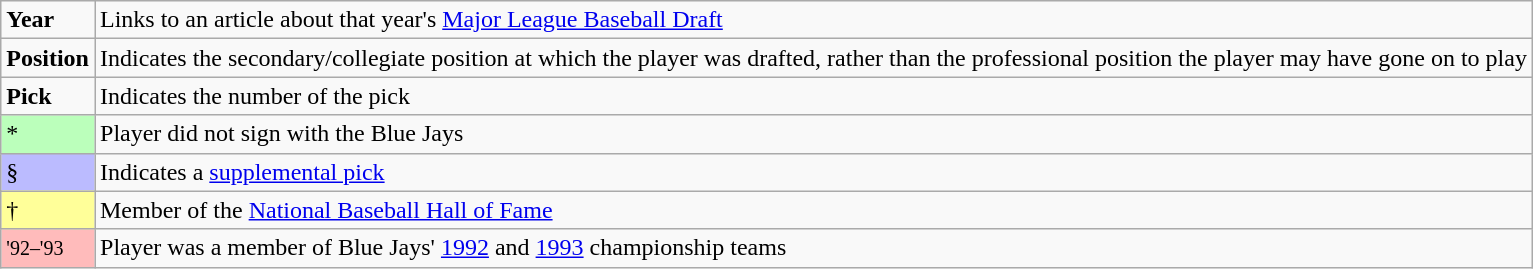<table class="wikitable" border="1">
<tr>
<td><strong>Year</strong></td>
<td>Links to an article about that year's <a href='#'>Major League Baseball Draft</a></td>
</tr>
<tr>
<td><strong>Position</strong></td>
<td>Indicates the secondary/collegiate position at which the player was drafted, rather than the professional position the player may have gone on to play</td>
</tr>
<tr>
<td><strong>Pick</strong></td>
<td>Indicates the number of the pick</td>
</tr>
<tr>
<td bgcolor="#bbffbb">*</td>
<td>Player did not sign with the Blue Jays</td>
</tr>
<tr>
<td bgcolor="#bbbbff">§</td>
<td>Indicates a <a href='#'>supplemental pick</a></td>
</tr>
<tr>
<td style="background:#ff9;">†</td>
<td>Member of the <a href='#'>National Baseball Hall of Fame</a></td>
</tr>
<tr>
<td bgcolor="#ffbbbb"><small>'92–'93</small></td>
<td>Player was a member of Blue Jays' <a href='#'>1992</a> and <a href='#'>1993</a> championship teams</td>
</tr>
</table>
